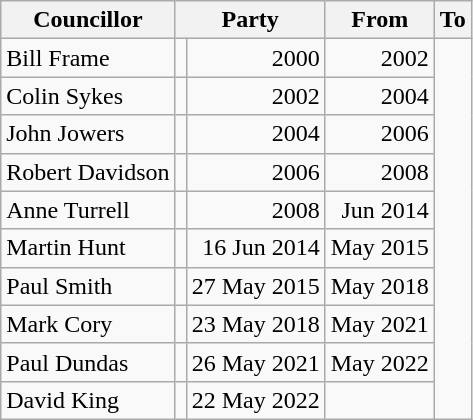<table class=wikitable>
<tr>
<th>Councillor</th>
<th colspan=2>Party</th>
<th>From</th>
<th>To</th>
</tr>
<tr>
<td>Bill Frame</td>
<td></td>
<td align=right>2000</td>
<td align=right>2002</td>
</tr>
<tr>
<td>Colin Sykes</td>
<td></td>
<td align=right>2002</td>
<td align=right>2004</td>
</tr>
<tr>
<td>John Jowers</td>
<td></td>
<td align=right>2004</td>
<td align=right>2006</td>
</tr>
<tr>
<td>Robert Davidson</td>
<td></td>
<td align=right>2006</td>
<td align=right>2008</td>
</tr>
<tr>
<td>Anne Turrell</td>
<td></td>
<td align=right>2008</td>
<td align=right>Jun 2014</td>
</tr>
<tr>
<td>Martin Hunt</td>
<td></td>
<td align=right>16 Jun 2014</td>
<td align=right>May 2015</td>
</tr>
<tr>
<td>Paul Smith</td>
<td></td>
<td align=right>27 May 2015</td>
<td align=right>May 2018</td>
</tr>
<tr>
<td>Mark Cory</td>
<td></td>
<td align=right>23 May 2018</td>
<td align=right>May 2021</td>
</tr>
<tr>
<td>Paul Dundas</td>
<td></td>
<td align=right>26 May 2021</td>
<td align=right>May 2022</td>
</tr>
<tr>
<td>David King</td>
<td></td>
<td align=right>22 May 2022</td>
<td></td>
</tr>
</table>
